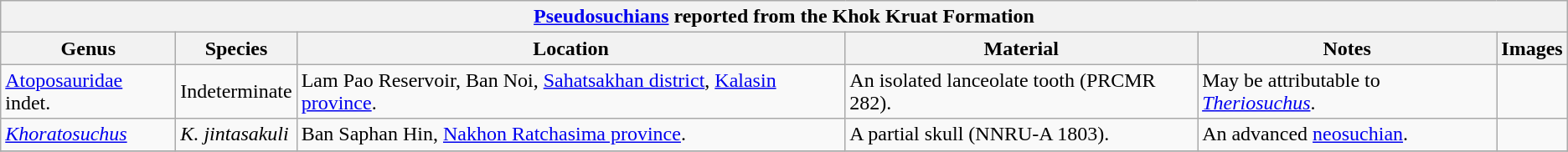<table class="wikitable" align="center">
<tr>
<th colspan="6" align="center"><strong><a href='#'>Pseudosuchians</a> reported from the Khok Kruat Formation</strong></th>
</tr>
<tr>
<th>Genus</th>
<th>Species</th>
<th>Location</th>
<th><strong>Material</strong></th>
<th>Notes</th>
<th>Images</th>
</tr>
<tr>
<td><a href='#'>Atoposauridae</a> indet.</td>
<td>Indeterminate</td>
<td>Lam Pao Reservoir, Ban Noi, <a href='#'>Sahatsakhan district</a>, <a href='#'>Kalasin province</a>.</td>
<td>An isolated lanceolate tooth (PRCMR 282).</td>
<td>May be attributable to <em><a href='#'>Theriosuchus</a></em>.</td>
<td></td>
</tr>
<tr>
<td><em><a href='#'>Khoratosuchus</a></em></td>
<td><em>K. jintasakuli</em></td>
<td>Ban Saphan Hin, <a href='#'>Nakhon Ratchasima province</a>.</td>
<td>A partial skull (NNRU-A 1803).</td>
<td>An advanced <a href='#'>neosuchian</a>.</td>
<td></td>
</tr>
<tr>
</tr>
</table>
